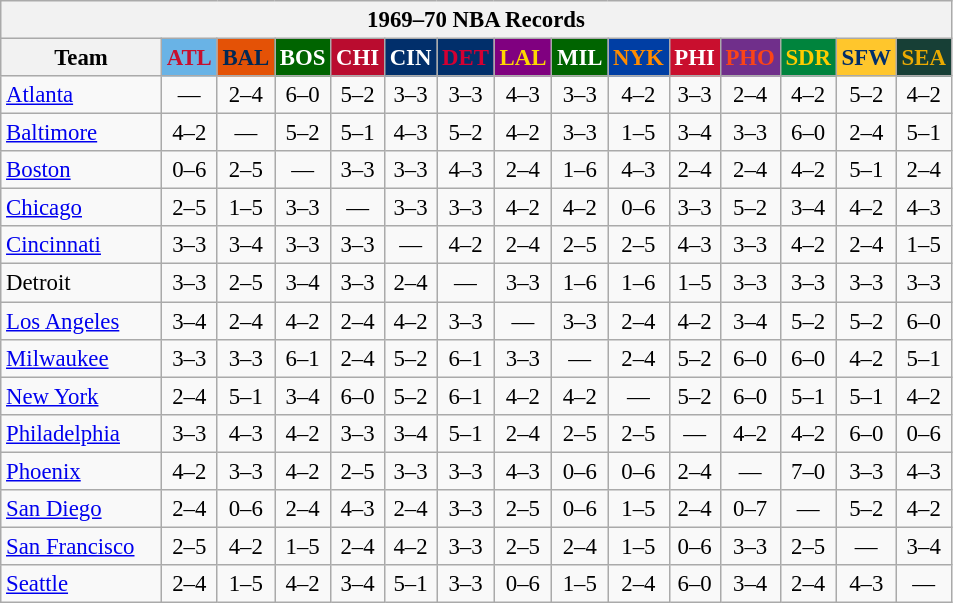<table class="wikitable" style="font-size:95%; text-align:center;">
<tr>
<th colspan=15>1969–70 NBA Records</th>
</tr>
<tr>
<th width=100>Team</th>
<th style="background:#69B3E6;color:#C70F2E;width=35">ATL</th>
<th style="background:#E45206;color:#012854;width=35">BAL</th>
<th style="background:#006400;color:#FFFFFF;width=35">BOS</th>
<th style="background:#BA0C2F;color:#FFFFFF;width=35">CHI</th>
<th style="background:#012F6B;color:#FFFFFF;width=35">CIN</th>
<th style="background:#012F6B;color:#D40032;width=35">DET</th>
<th style="background:#800080;color:#FFD700;width=35">LAL</th>
<th style="background:#006400;color:#FFFFFF;width=35">MIL</th>
<th style="background:#003EA4;color:#FF8C00;width=35">NYK</th>
<th style="background:#C90F2E;color:#FFFFFF;width=35">PHI</th>
<th style="background:#702F8B;color:#FA4417;width=35">PHO</th>
<th style="background:#00843D;color:#FFCC00;width=35">SDR</th>
<th style="background:#FFC62C;color:#012F6B;width=35">SFW</th>
<th style="background:#173F36;color:#EBAA00;width=35">SEA</th>
</tr>
<tr>
<td style="text-align:left;"><a href='#'>Atlanta</a></td>
<td>—</td>
<td>2–4</td>
<td>6–0</td>
<td>5–2</td>
<td>3–3</td>
<td>3–3</td>
<td>4–3</td>
<td>3–3</td>
<td>4–2</td>
<td>3–3</td>
<td>2–4</td>
<td>4–2</td>
<td>5–2</td>
<td>4–2</td>
</tr>
<tr>
<td style="text-align:left;"><a href='#'>Baltimore</a></td>
<td>4–2</td>
<td>—</td>
<td>5–2</td>
<td>5–1</td>
<td>4–3</td>
<td>5–2</td>
<td>4–2</td>
<td>3–3</td>
<td>1–5</td>
<td>3–4</td>
<td>3–3</td>
<td>6–0</td>
<td>2–4</td>
<td>5–1</td>
</tr>
<tr>
<td style="text-align:left;"><a href='#'>Boston</a></td>
<td>0–6</td>
<td>2–5</td>
<td>—</td>
<td>3–3</td>
<td>3–3</td>
<td>4–3</td>
<td>2–4</td>
<td>1–6</td>
<td>4–3</td>
<td>2–4</td>
<td>2–4</td>
<td>4–2</td>
<td>5–1</td>
<td>2–4</td>
</tr>
<tr>
<td style="text-align:left;"><a href='#'>Chicago</a></td>
<td>2–5</td>
<td>1–5</td>
<td>3–3</td>
<td>—</td>
<td>3–3</td>
<td>3–3</td>
<td>4–2</td>
<td>4–2</td>
<td>0–6</td>
<td>3–3</td>
<td>5–2</td>
<td>3–4</td>
<td>4–2</td>
<td>4–3</td>
</tr>
<tr>
<td style="text-align:left;"><a href='#'>Cincinnati</a></td>
<td>3–3</td>
<td>3–4</td>
<td>3–3</td>
<td>3–3</td>
<td>—</td>
<td>4–2</td>
<td>2–4</td>
<td>2–5</td>
<td>2–5</td>
<td>4–3</td>
<td>3–3</td>
<td>4–2</td>
<td>2–4</td>
<td>1–5</td>
</tr>
<tr>
<td style="text-align:left;">Detroit</td>
<td>3–3</td>
<td>2–5</td>
<td>3–4</td>
<td>3–3</td>
<td>2–4</td>
<td>—</td>
<td>3–3</td>
<td>1–6</td>
<td>1–6</td>
<td>1–5</td>
<td>3–3</td>
<td>3–3</td>
<td>3–3</td>
<td>3–3</td>
</tr>
<tr>
<td style="text-align:left;"><a href='#'>Los Angeles</a></td>
<td>3–4</td>
<td>2–4</td>
<td>4–2</td>
<td>2–4</td>
<td>4–2</td>
<td>3–3</td>
<td>—</td>
<td>3–3</td>
<td>2–4</td>
<td>4–2</td>
<td>3–4</td>
<td>5–2</td>
<td>5–2</td>
<td>6–0</td>
</tr>
<tr>
<td style="text-align:left;"><a href='#'>Milwaukee</a></td>
<td>3–3</td>
<td>3–3</td>
<td>6–1</td>
<td>2–4</td>
<td>5–2</td>
<td>6–1</td>
<td>3–3</td>
<td>—</td>
<td>2–4</td>
<td>5–2</td>
<td>6–0</td>
<td>6–0</td>
<td>4–2</td>
<td>5–1</td>
</tr>
<tr>
<td style="text-align:left;"><a href='#'>New York</a></td>
<td>2–4</td>
<td>5–1</td>
<td>3–4</td>
<td>6–0</td>
<td>5–2</td>
<td>6–1</td>
<td>4–2</td>
<td>4–2</td>
<td>—</td>
<td>5–2</td>
<td>6–0</td>
<td>5–1</td>
<td>5–1</td>
<td>4–2</td>
</tr>
<tr>
<td style="text-align:left;"><a href='#'>Philadelphia</a></td>
<td>3–3</td>
<td>4–3</td>
<td>4–2</td>
<td>3–3</td>
<td>3–4</td>
<td>5–1</td>
<td>2–4</td>
<td>2–5</td>
<td>2–5</td>
<td>—</td>
<td>4–2</td>
<td>4–2</td>
<td>6–0</td>
<td>0–6</td>
</tr>
<tr>
<td style="text-align:left;"><a href='#'>Phoenix</a></td>
<td>4–2</td>
<td>3–3</td>
<td>4–2</td>
<td>2–5</td>
<td>3–3</td>
<td>3–3</td>
<td>4–3</td>
<td>0–6</td>
<td>0–6</td>
<td>2–4</td>
<td>—</td>
<td>7–0</td>
<td>3–3</td>
<td>4–3</td>
</tr>
<tr>
<td style="text-align:left;"><a href='#'>San Diego</a></td>
<td>2–4</td>
<td>0–6</td>
<td>2–4</td>
<td>4–3</td>
<td>2–4</td>
<td>3–3</td>
<td>2–5</td>
<td>0–6</td>
<td>1–5</td>
<td>2–4</td>
<td>0–7</td>
<td>—</td>
<td>5–2</td>
<td>4–2</td>
</tr>
<tr>
<td style="text-align:left;"><a href='#'>San Francisco</a></td>
<td>2–5</td>
<td>4–2</td>
<td>1–5</td>
<td>2–4</td>
<td>4–2</td>
<td>3–3</td>
<td>2–5</td>
<td>2–4</td>
<td>1–5</td>
<td>0–6</td>
<td>3–3</td>
<td>2–5</td>
<td>—</td>
<td>3–4</td>
</tr>
<tr>
<td style="text-align:left;"><a href='#'>Seattle</a></td>
<td>2–4</td>
<td>1–5</td>
<td>4–2</td>
<td>3–4</td>
<td>5–1</td>
<td>3–3</td>
<td>0–6</td>
<td>1–5</td>
<td>2–4</td>
<td>6–0</td>
<td>3–4</td>
<td>2–4</td>
<td>4–3</td>
<td>—</td>
</tr>
</table>
